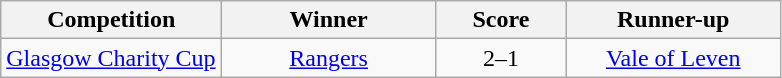<table class="wikitable" style="text-align: center;">
<tr>
<th width=140>Competition</th>
<th width=135>Winner</th>
<th width=80>Score</th>
<th width=135>Runner-up</th>
</tr>
<tr>
<td align=left><a href='#'>Glasgow Charity Cup</a></td>
<td><a href='#'>Rangers</a></td>
<td>2–1</td>
<td><a href='#'>Vale of Leven</a></td>
</tr>
</table>
